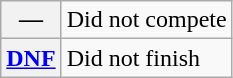<table class="wikitable">
<tr>
<th scope="row">—</th>
<td>Did not compete</td>
</tr>
<tr>
<th scope="row"><a href='#'>DNF</a></th>
<td>Did not finish</td>
</tr>
</table>
